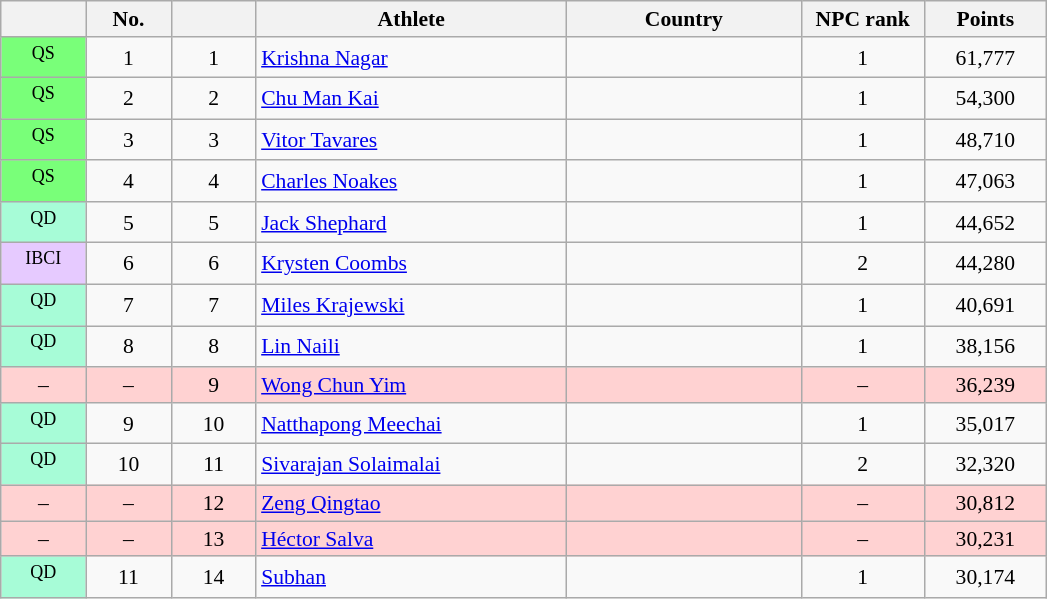<table class="wikitable" style="font-size:90%; text-align:center">
<tr>
<th width="50"></th>
<th width="50">No.</th>
<th width="50"></th>
<th width="200">Athlete</th>
<th width="150">Country</th>
<th width="75">NPC rank</th>
<th width="75">Points</th>
</tr>
<tr>
<td bgcolor="#79FF79"><sup>QS</sup></td>
<td>1</td>
<td>1</td>
<td align="left"><a href='#'>Krishna Nagar</a></td>
<td align="left"></td>
<td>1</td>
<td>61,777</td>
</tr>
<tr>
<td bgcolor="#79FF79"><sup>QS</sup></td>
<td>2</td>
<td>2</td>
<td align="left"><a href='#'>Chu Man Kai</a></td>
<td align="left"></td>
<td>1</td>
<td>54,300</td>
</tr>
<tr>
<td bgcolor="#79FF79"><sup>QS</sup></td>
<td>3</td>
<td>3</td>
<td align="left"><a href='#'>Vitor Tavares</a></td>
<td align="left"></td>
<td>1</td>
<td>48,710</td>
</tr>
<tr>
<td bgcolor="#79FF79"><sup>QS</sup></td>
<td>4</td>
<td>4</td>
<td align="left"><a href='#'>Charles Noakes</a></td>
<td align="left"></td>
<td>1</td>
<td>47,063</td>
</tr>
<tr>
<td bgcolor="#A7FCD7"><sup>QD</sup></td>
<td>5</td>
<td>5</td>
<td align="left"><a href='#'>Jack Shephard</a></td>
<td align="left"></td>
<td>1</td>
<td>44,652</td>
</tr>
<tr>
<td bgcolor="#E6CAFF"><sup>IBCI</sup></td>
<td>6</td>
<td>6</td>
<td align="left"><a href='#'>Krysten Coombs</a></td>
<td align="left"></td>
<td>2</td>
<td>44,280</td>
</tr>
<tr>
<td bgcolor="#A7FCD7"><sup>QD</sup></td>
<td>7</td>
<td>7</td>
<td align="left"><a href='#'>Miles Krajewski</a></td>
<td align="left"></td>
<td>1</td>
<td>40,691</td>
</tr>
<tr>
<td bgcolor="#A7FCD7"><sup>QD</sup></td>
<td>8</td>
<td>8</td>
<td align="left"><a href='#'>Lin Naili</a></td>
<td align="left"></td>
<td>1</td>
<td>38,156</td>
</tr>
<tr bgcolor="#FFD2D2">
<td>–</td>
<td>–</td>
<td>9</td>
<td align="left"><a href='#'>Wong Chun Yim</a></td>
<td align="left"></td>
<td>–</td>
<td>36,239</td>
</tr>
<tr>
<td bgcolor="#A7FCD7"><sup>QD</sup></td>
<td>9</td>
<td>10</td>
<td align="left"><a href='#'>Natthapong Meechai</a></td>
<td align="left"></td>
<td>1</td>
<td>35,017</td>
</tr>
<tr>
<td bgcolor="#A7FCD7"><sup>QD</sup></td>
<td>10</td>
<td>11</td>
<td align="left"><a href='#'>Sivarajan Solaimalai</a></td>
<td align="left"></td>
<td>2</td>
<td>32,320</td>
</tr>
<tr bgcolor="#FFD2D2">
<td>–</td>
<td>–</td>
<td>12</td>
<td align="left"><a href='#'>Zeng Qingtao</a></td>
<td align="left"></td>
<td>–</td>
<td>30,812</td>
</tr>
<tr bgcolor="#FFD2D2">
<td>–</td>
<td>–</td>
<td>13</td>
<td align="left"><a href='#'>Héctor Salva</a></td>
<td align="left"></td>
<td>–</td>
<td>30,231</td>
</tr>
<tr>
<td bgcolor="#A7FCD7"><sup>QD</sup></td>
<td>11</td>
<td>14</td>
<td align="left"><a href='#'>Subhan</a></td>
<td align="left"></td>
<td>1</td>
<td>30,174</td>
</tr>
</table>
